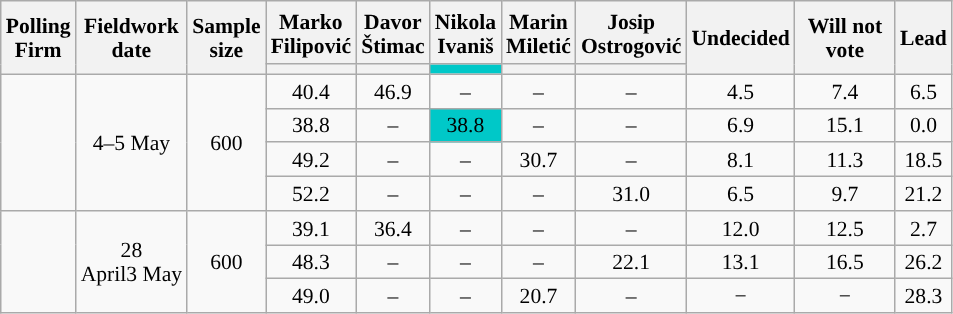<table class="wikitable" style="text-align:center; font-size:90%; line-height:16px;">
<tr style="height:42px;">
<th rowspan="2" style="width:40px;">Polling Firm</th>
<th rowspan="2" style="width:40px;">Fieldwork date</th>
<th rowspan="2" style="width:40px;">Sample <br> size</th>
<th class="unsortable" style="width:40px;">Marko Filipović</th>
<th class="unsortable" style="width:40px;">Davor Štimac</th>
<th class="unsortable" style="width:40px;">Nikola Ivaniš</th>
<th class="unsortable" style="width:40px;">Marin Miletić</th>
<th class="unsortable" style="width:40px;">Josip Ostrogović</th>
<th rowspan="2" class="unsortable" style="width:40px;">Undecided</th>
<th rowspan="2" class="unsortable" style="width:60px;">Will not vote</th>
<th rowspan="2" class="unsortable" style="width:20px;">Lead</th>
</tr>
<tr>
<th class="unsortable" style="color:inherit;background:"></th>
<th class="unsortable" style="color:inherit;background:"></th>
<th class="unsortable" style="background:#00c8c8" width:45px;"></th>
<th class="unsortable" style="color:inherit;background:"></th>
<th class="unsortable" style="color:inherit;background:"></th>
</tr>
<tr>
<td rowspan="4"></td>
<td rowspan="4">4–5 May</td>
<td rowspan="4">600</td>
<td>40.4</td>
<td style="background:">46.9</td>
<td>–</td>
<td>–</td>
<td>–</td>
<td>4.5</td>
<td>7.4</td>
<td style="background:">6.5</td>
</tr>
<tr>
<td style="background:">38.8</td>
<td>–</td>
<td style="background:#00c8c8">38.8</td>
<td>–</td>
<td>–</td>
<td>6.9</td>
<td>15.1</td>
<td>0.0</td>
</tr>
<tr>
<td style="background:">49.2</td>
<td>–</td>
<td>–</td>
<td>30.7</td>
<td>–</td>
<td>8.1</td>
<td>11.3</td>
<td style="background:">18.5</td>
</tr>
<tr>
<td style="background:">52.2</td>
<td>–</td>
<td>–</td>
<td>–</td>
<td>31.0</td>
<td>6.5</td>
<td>9.7</td>
<td style="background:">21.2</td>
</tr>
<tr>
<td rowspan="3"></td>
<td rowspan="3">28 April3 May</td>
<td rowspan="3">600</td>
<td style="background:">39.1</td>
<td>36.4</td>
<td>–</td>
<td>–</td>
<td>–</td>
<td>12.0</td>
<td>12.5</td>
<td style="background:">2.7</td>
</tr>
<tr>
<td style="background:">48.3</td>
<td>–</td>
<td>–</td>
<td>–</td>
<td>22.1</td>
<td>13.1</td>
<td>16.5</td>
<td style="background:">26.2</td>
</tr>
<tr>
<td style="background:">49.0</td>
<td>–</td>
<td>–</td>
<td>20.7</td>
<td>–</td>
<td>−</td>
<td>−</td>
<td style="background:">28.3</td>
</tr>
</table>
